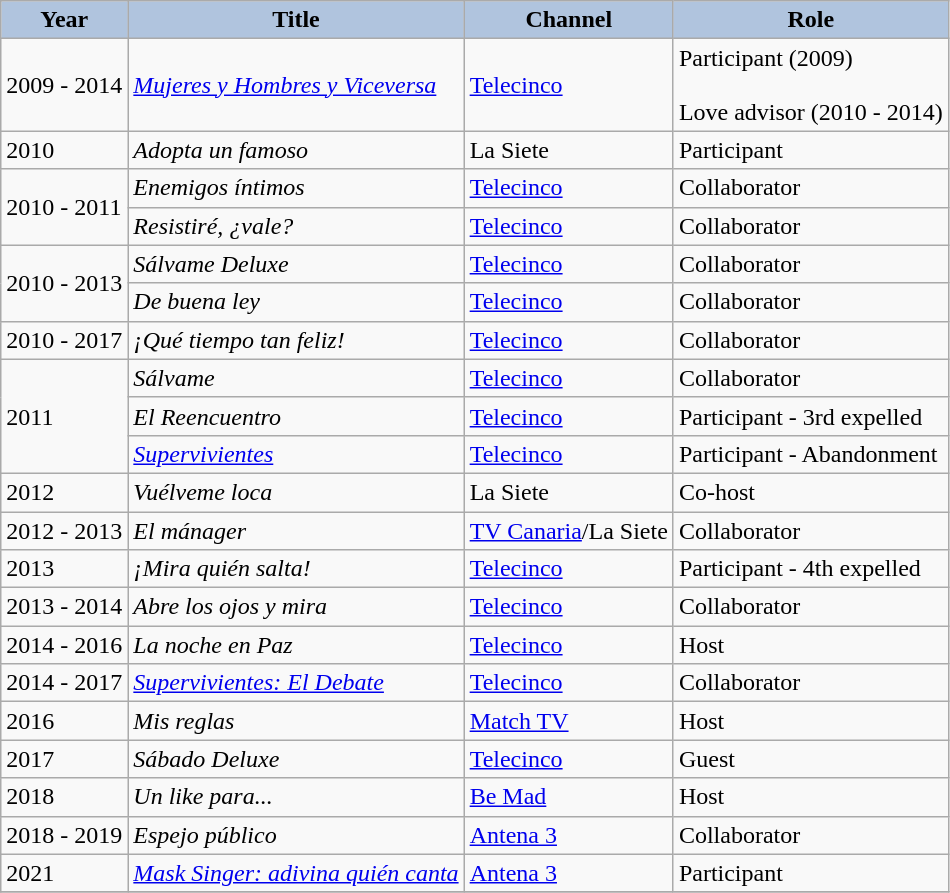<table class="wikitable">
<tr>
<th style="background: #B0C4DE;">Year</th>
<th style="background: #B0C4DE;">Title</th>
<th style="background: #B0C4DE;">Channel</th>
<th style="background: #B0C4DE;">Role</th>
</tr>
<tr>
<td>2009 - 2014</td>
<td><em><a href='#'>Mujeres y Hombres y Viceversa</a></em></td>
<td><a href='#'>Telecinco</a></td>
<td>Participant (2009)<br><br>Love advisor (2010 - 2014)</td>
</tr>
<tr>
<td>2010</td>
<td><em>Adopta un famoso</em></td>
<td>La Siete</td>
<td>Participant</td>
</tr>
<tr>
<td rowspan="2">2010 - 2011</td>
<td><em>Enemigos íntimos</em></td>
<td><a href='#'>Telecinco</a></td>
<td>Collaborator</td>
</tr>
<tr>
<td><em>Resistiré, ¿vale?</em></td>
<td><a href='#'>Telecinco</a></td>
<td>Collaborator</td>
</tr>
<tr>
<td rowspan="2">2010 - 2013</td>
<td><em>Sálvame Deluxe</em></td>
<td><a href='#'>Telecinco</a></td>
<td>Collaborator</td>
</tr>
<tr>
<td><em>De buena ley</em></td>
<td><a href='#'>Telecinco</a></td>
<td>Collaborator</td>
</tr>
<tr>
<td>2010 - 2017</td>
<td><em>¡Qué tiempo tan feliz!</em></td>
<td><a href='#'>Telecinco</a></td>
<td>Collaborator</td>
</tr>
<tr>
<td rowspan="3">2011</td>
<td><em>Sálvame</em></td>
<td><a href='#'>Telecinco</a></td>
<td>Collaborator</td>
</tr>
<tr>
<td><em>El Reencuentro</em></td>
<td><a href='#'>Telecinco</a></td>
<td>Participant - 3rd expelled</td>
</tr>
<tr>
<td><em><a href='#'>Supervivientes</a></em></td>
<td><a href='#'>Telecinco</a></td>
<td>Participant - Abandonment</td>
</tr>
<tr>
<td>2012</td>
<td><em>Vuélveme loca</em></td>
<td>La Siete</td>
<td>Co-host</td>
</tr>
<tr>
<td>2012 - 2013</td>
<td><em>El mánager</em></td>
<td><a href='#'>TV Canaria</a>/La Siete</td>
<td>Collaborator</td>
</tr>
<tr>
<td>2013</td>
<td><em>¡Mira quién salta!</em></td>
<td><a href='#'>Telecinco</a></td>
<td>Participant - 4th expelled</td>
</tr>
<tr>
<td>2013 - 2014</td>
<td><em>Abre los ojos y mira</em></td>
<td><a href='#'>Telecinco</a></td>
<td>Collaborator</td>
</tr>
<tr>
<td>2014 - 2016</td>
<td><em>La noche en Paz</em></td>
<td><a href='#'>Telecinco</a></td>
<td>Host</td>
</tr>
<tr>
<td>2014 - 2017</td>
<td><em><a href='#'>Supervivientes: El Debate</a></em></td>
<td><a href='#'>Telecinco</a></td>
<td>Collaborator</td>
</tr>
<tr>
<td>2016</td>
<td><em>Mis reglas</em></td>
<td><a href='#'>Match TV</a></td>
<td>Host</td>
</tr>
<tr>
<td>2017</td>
<td><em>Sábado Deluxe</em></td>
<td><a href='#'>Telecinco</a></td>
<td>Guest</td>
</tr>
<tr>
<td>2018</td>
<td><em>Un like para...</em></td>
<td><a href='#'>Be Mad</a></td>
<td>Host</td>
</tr>
<tr>
<td>2018 - 2019</td>
<td><em>Espejo público</em></td>
<td><a href='#'>Antena 3</a></td>
<td>Collaborator</td>
</tr>
<tr>
<td>2021</td>
<td><em><a href='#'>Mask Singer: adivina quién canta</a></em></td>
<td><a href='#'>Antena 3</a></td>
<td>Participant</td>
</tr>
<tr>
</tr>
</table>
